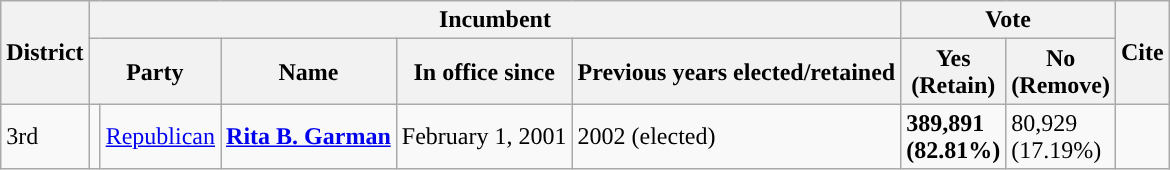<table class="wikitable">
<tr>
<th rowspan =2>District</th>
<th colspan=5>Incumbent</th>
<th colspan="2">Vote</th>
<th rowspan="2">Cite</th>
</tr>
<tr>
<th colspan="2">Party</th>
<th>Name</th>
<th>In office since</th>
<th>Previous years elected/retained</th>
<th>Yes<br>(Retain)</th>
<th>No<br>(Remove)</th>
</tr>
<tr>
<td>3rd</td>
<td style="background-color:"></td>
<td><a href='#'>Republican</a></td>
<td><strong><a href='#'>Rita B. Garman</a></strong></td>
<td>February 1, 2001</td>
<td>2002 (elected)</td>
<td><strong>389,891<br>(82.81%)</strong></td>
<td>80,929<br>(17.19%)</td>
<td></td>
</tr>
</table>
